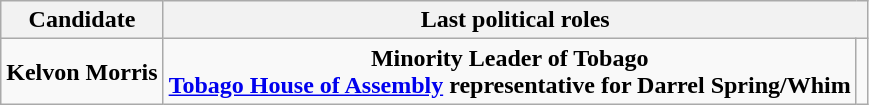<table class="wikitable" style="text-align:center">
<tr>
<th>Candidate</th>
<th colspan="2">Last political roles</th>
</tr>
<tr>
<td><strong>Kelvon Morris</strong></td>
<td><strong>Minority Leader of Tobago</strong> <br><strong><a href='#'>Tobago House of Assembly</a> representative for Darrel Spring/Whim</strong> </td>
<td></td>
</tr>
</table>
